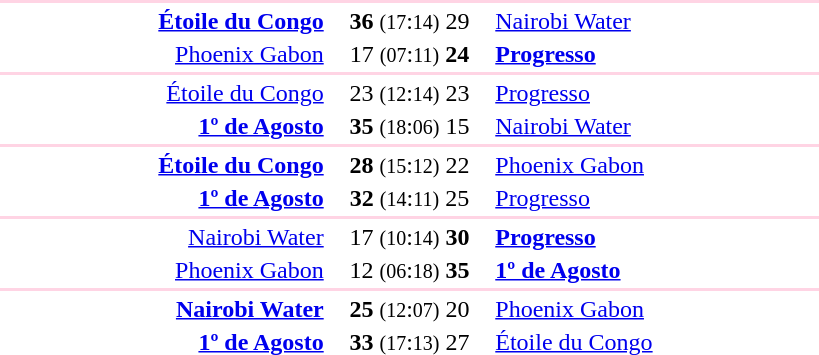<table style="text-align:center" width=550>
<tr>
<th width=30%></th>
<th width=15%></th>
<th width=30%></th>
</tr>
<tr align="left" bgcolor=#ffd4e4>
<td colspan=4></td>
</tr>
<tr>
<td align="right"><strong><a href='#'>Étoile du Congo</a></strong> </td>
<td><strong>36</strong> <small>(17</small>:<small>14)</small> 29</td>
<td align=left> <a href='#'>Nairobi Water</a></td>
</tr>
<tr>
<td align="right"><a href='#'>Phoenix Gabon</a> </td>
<td>17 <small>(07</small>:<small>11)</small> <strong>24</strong></td>
<td align=left> <strong><a href='#'>Progresso</a></strong></td>
</tr>
<tr align="left" bgcolor=#ffd4e4>
<td colspan=4></td>
</tr>
<tr>
<td align="right"><a href='#'>Étoile du Congo</a> </td>
<td>23 <small>(12</small>:<small>14)</small> 23</td>
<td align=left> <a href='#'>Progresso</a></td>
</tr>
<tr>
<td align="right"><strong><a href='#'>1º de Agosto</a></strong> </td>
<td><strong>35</strong> <small>(18</small>:<small>06)</small> 15</td>
<td align=left> <a href='#'>Nairobi Water</a></td>
</tr>
<tr align="left" bgcolor=#ffd4e4>
<td colspan=4></td>
</tr>
<tr>
<td align="right"><strong><a href='#'>Étoile du Congo</a></strong> </td>
<td><strong>28</strong> <small>(15</small>:<small>12)</small> 22</td>
<td align=left> <a href='#'>Phoenix Gabon</a></td>
</tr>
<tr>
<td align="right"><strong><a href='#'>1º de Agosto</a></strong> </td>
<td><strong>32</strong> <small>(14</small>:<small>11)</small> 25</td>
<td align=left> <a href='#'>Progresso</a></td>
</tr>
<tr align="left" bgcolor=#ffd4e4>
<td colspan=4></td>
</tr>
<tr>
<td align="right"><a href='#'>Nairobi Water</a> </td>
<td>17 <small>(10</small>:<small>14)</small> <strong>30</strong></td>
<td align=left> <strong><a href='#'>Progresso</a></strong></td>
</tr>
<tr>
<td align="right"><a href='#'>Phoenix Gabon</a> </td>
<td>12 <small>(06</small>:<small>18)</small> <strong>35</strong></td>
<td align=left> <strong><a href='#'>1º de Agosto</a></strong></td>
</tr>
<tr align="left" bgcolor=#ffd4e4>
<td colspan=4></td>
</tr>
<tr>
<td align="right"><strong><a href='#'>Nairobi Water</a></strong> </td>
<td><strong>25</strong> <small>(12</small>:<small>07)</small> 20</td>
<td align=left> <a href='#'>Phoenix Gabon</a></td>
</tr>
<tr>
<td align="right"><strong><a href='#'>1º de Agosto</a></strong> </td>
<td><strong>33</strong> <small>(17</small>:<small>13)</small> 27</td>
<td align=left> <a href='#'>Étoile du Congo</a></td>
</tr>
</table>
